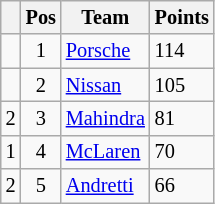<table class="wikitable" style="font-size: 85%;">
<tr>
<th></th>
<th>Pos</th>
<th>Team</th>
<th>Points</th>
</tr>
<tr>
<td align="left"></td>
<td align="center">1</td>
<td> <a href='#'>Porsche</a></td>
<td align="left">114</td>
</tr>
<tr>
<td align="left"></td>
<td align="center">2</td>
<td> <a href='#'>Nissan</a></td>
<td align="left">105</td>
</tr>
<tr>
<td align="left"> 2</td>
<td align="center">3</td>
<td> <a href='#'>Mahindra</a></td>
<td align="left">81</td>
</tr>
<tr>
<td align="left"> 1</td>
<td align="center">4</td>
<td> <a href='#'>McLaren</a></td>
<td align="left">70</td>
</tr>
<tr>
<td align="left"> 2</td>
<td align="center">5</td>
<td> <a href='#'>Andretti</a></td>
<td align="left">66</td>
</tr>
</table>
